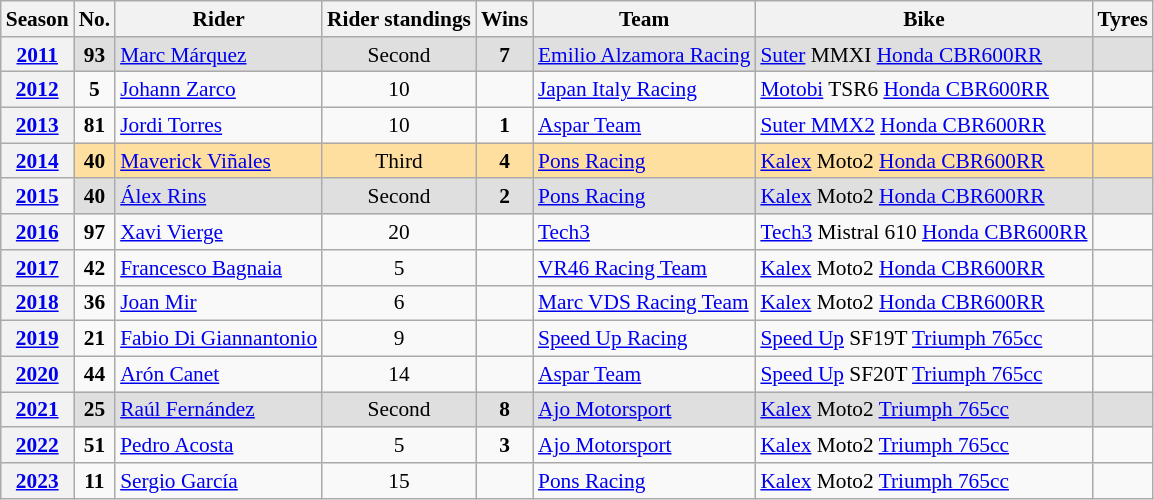<table class="wikitable" style="font-size:89%;">
<tr>
<th>Season</th>
<th>No.</th>
<th>Rider</th>
<th>Rider standings</th>
<th>Wins</th>
<th>Team</th>
<th>Bike</th>
<th>Tyres</th>
</tr>
<tr>
<th><a href='#'>2011</a></th>
<td align="center" style="background:#dfdfdf;"><strong>93</strong></td>
<td style="background:#dfdfdf;"> <a href='#'>Marc Márquez</a></td>
<td align="center" style="background:#dfdfdf;">Second</td>
<td align="center" style="background:#dfdfdf;"><strong>7</strong></td>
<td style="background:#dfdfdf;"><a href='#'>Emilio Alzamora Racing</a></td>
<td style="background:#dfdfdf;"><a href='#'>Suter</a> MMXI <a href='#'>Honda CBR600RR</a></td>
<td align="center" style="background:#dfdfdf;"></td>
</tr>
<tr>
<th><a href='#'>2012</a></th>
<td align="center"><strong>5</strong></td>
<td> <a href='#'>Johann Zarco</a></td>
<td align="center">10</td>
<td></td>
<td><a href='#'>Japan Italy Racing</a></td>
<td><a href='#'>Motobi</a> TSR6 <a href='#'>Honda CBR600RR</a></td>
<td align="center"></td>
</tr>
<tr>
<th><a href='#'>2013</a></th>
<td align="center"><strong>81</strong></td>
<td> <a href='#'>Jordi Torres</a></td>
<td align="center">10</td>
<td align="center"><strong>1</strong></td>
<td><a href='#'>Aspar Team</a></td>
<td><a href='#'>Suter MMX2</a> <a href='#'>Honda CBR600RR</a></td>
<td align="center"></td>
</tr>
<tr>
<th><a href='#'>2014</a></th>
<td align="center" style="background:#ffdf9f;"><strong>40</strong></td>
<td style="background:#ffdf9f;"> <a href='#'>Maverick Viñales</a></td>
<td align="center" style="background:#ffdf9f;">Third</td>
<td align="center" style="background:#ffdf9f;"><strong>4</strong></td>
<td style="background:#ffdf9f;"><a href='#'>Pons Racing</a></td>
<td style="background:#ffdf9f;"><a href='#'>Kalex</a> Moto2 <a href='#'>Honda CBR600RR</a></td>
<td align="center" style="background:#ffdf9f;"></td>
</tr>
<tr>
<th><a href='#'>2015</a></th>
<td align="center" style="background:#dfdfdf;"><strong>40</strong></td>
<td style="background:#dfdfdf;"> <a href='#'>Álex Rins</a></td>
<td align="center" style="background:#dfdfdf;">Second</td>
<td align="center" style="background:#dfdfdf;"><strong>2</strong></td>
<td style="background:#dfdfdf;"><a href='#'>Pons Racing</a></td>
<td style="background:#dfdfdf;"><a href='#'>Kalex</a> Moto2 <a href='#'>Honda CBR600RR</a></td>
<td align="center" style="background:#dfdfdf;"></td>
</tr>
<tr>
<th><a href='#'>2016</a></th>
<td align="center"><strong>97</strong></td>
<td> <a href='#'>Xavi Vierge</a></td>
<td align="center">20</td>
<td></td>
<td><a href='#'>Tech3</a></td>
<td><a href='#'>Tech3</a> Mistral 610 <a href='#'>Honda CBR600RR</a></td>
<td align="center"></td>
</tr>
<tr>
<th><a href='#'>2017</a></th>
<td align="center"><strong>42</strong></td>
<td> <a href='#'>Francesco Bagnaia</a></td>
<td align="center">5</td>
<td></td>
<td><a href='#'>VR46 Racing Team</a></td>
<td><a href='#'>Kalex</a> Moto2 <a href='#'>Honda CBR600RR</a></td>
<td align="center"></td>
</tr>
<tr>
<th><a href='#'>2018</a></th>
<td align="center"><strong>36</strong></td>
<td> <a href='#'>Joan Mir</a></td>
<td align="center">6</td>
<td></td>
<td><a href='#'>Marc VDS Racing Team</a></td>
<td><a href='#'>Kalex</a> Moto2 <a href='#'>Honda CBR600RR</a></td>
<td align="center"></td>
</tr>
<tr>
<th><a href='#'>2019</a></th>
<td align="center"><strong>21</strong></td>
<td> <a href='#'>Fabio Di Giannantonio</a></td>
<td align="center">9</td>
<td></td>
<td><a href='#'>Speed Up Racing</a></td>
<td><a href='#'>Speed Up</a> SF19T <a href='#'>Triumph 765cc</a></td>
<td align="center"></td>
</tr>
<tr>
<th><a href='#'>2020</a></th>
<td align="center"><strong>44</strong></td>
<td> <a href='#'>Arón Canet</a></td>
<td align="center">14</td>
<td></td>
<td><a href='#'>Aspar Team</a></td>
<td><a href='#'>Speed Up</a> SF20T <a href='#'>Triumph 765cc</a></td>
<td align="center"></td>
</tr>
<tr>
<th><a href='#'>2021</a></th>
<td align="center" style="background:#dfdfdf;"><strong>25</strong></td>
<td style="background:#dfdfdf;"> <a href='#'>Raúl Fernández</a></td>
<td align="center" style="background:#dfdfdf;">Second</td>
<td align="center" style="background:#dfdfdf;"><strong>8</strong></td>
<td style="background:#dfdfdf;"><a href='#'>Ajo Motorsport</a></td>
<td style="background:#dfdfdf;"><a href='#'>Kalex</a> Moto2 <a href='#'>Triumph 765cc</a></td>
<td align="center" style="background:#dfdfdf;"></td>
</tr>
<tr>
<th><a href='#'>2022</a></th>
<td align="center"><strong>51</strong></td>
<td> <a href='#'>Pedro Acosta</a></td>
<td align="center">5</td>
<td align="center"><strong>3</strong></td>
<td><a href='#'>Ajo Motorsport</a></td>
<td><a href='#'>Kalex</a> Moto2 <a href='#'>Triumph 765cc</a></td>
<td align="center"></td>
</tr>
<tr>
<th><a href='#'>2023</a></th>
<td align="center"><strong>11</strong></td>
<td> <a href='#'>Sergio García</a></td>
<td align="center">15</td>
<td></td>
<td><a href='#'>Pons Racing</a></td>
<td><a href='#'>Kalex</a> Moto2 <a href='#'>Triumph 765cc</a></td>
<td align="center"></td>
</tr>
</table>
